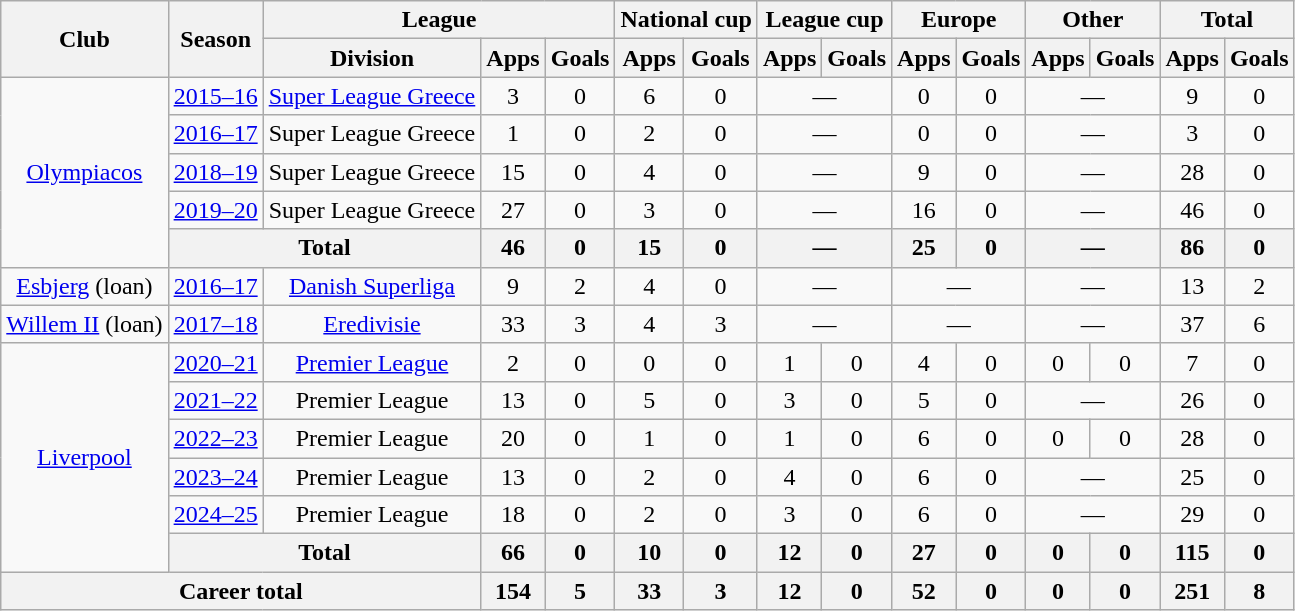<table class="wikitable" style="text-align: center;">
<tr>
<th rowspan="2">Club</th>
<th rowspan="2">Season</th>
<th colspan="3">League</th>
<th colspan="2">National cup</th>
<th colspan="2">League cup</th>
<th colspan="2">Europe</th>
<th colspan="2">Other</th>
<th colspan="2">Total</th>
</tr>
<tr>
<th>Division</th>
<th>Apps</th>
<th>Goals</th>
<th>Apps</th>
<th>Goals</th>
<th>Apps</th>
<th>Goals</th>
<th>Apps</th>
<th>Goals</th>
<th>Apps</th>
<th>Goals</th>
<th>Apps</th>
<th>Goals</th>
</tr>
<tr>
<td rowspan="5"><a href='#'>Olympiacos</a></td>
<td><a href='#'>2015–16</a></td>
<td><a href='#'>Super League Greece</a></td>
<td>3</td>
<td>0</td>
<td>6</td>
<td>0</td>
<td colspan="2">—</td>
<td>0</td>
<td>0</td>
<td colspan="2">—</td>
<td>9</td>
<td>0</td>
</tr>
<tr>
<td><a href='#'>2016–17</a></td>
<td>Super League Greece</td>
<td>1</td>
<td>0</td>
<td>2</td>
<td>0</td>
<td colspan="2">—</td>
<td>0</td>
<td>0</td>
<td colspan="2">—</td>
<td>3</td>
<td>0</td>
</tr>
<tr>
<td><a href='#'>2018–19</a></td>
<td>Super League Greece</td>
<td>15</td>
<td>0</td>
<td>4</td>
<td>0</td>
<td colspan="2">—</td>
<td>9</td>
<td>0</td>
<td colspan="2">—</td>
<td>28</td>
<td>0</td>
</tr>
<tr>
<td><a href='#'>2019–20</a></td>
<td>Super League Greece</td>
<td>27</td>
<td>0</td>
<td>3</td>
<td>0</td>
<td colspan="2">—</td>
<td>16</td>
<td>0</td>
<td colspan="2">—</td>
<td>46</td>
<td>0</td>
</tr>
<tr>
<th colspan="2">Total</th>
<th>46</th>
<th>0</th>
<th>15</th>
<th>0</th>
<th colspan="2">—</th>
<th>25</th>
<th>0</th>
<th colspan="2">—</th>
<th>86</th>
<th>0</th>
</tr>
<tr>
<td><a href='#'>Esbjerg</a> (loan)</td>
<td><a href='#'>2016–17</a></td>
<td><a href='#'>Danish Superliga</a></td>
<td>9</td>
<td>2</td>
<td>4</td>
<td>0</td>
<td colspan="2">—</td>
<td colspan="2">—</td>
<td colspan="2">—</td>
<td>13</td>
<td>2</td>
</tr>
<tr>
<td><a href='#'>Willem II</a> (loan)</td>
<td><a href='#'>2017–18</a></td>
<td><a href='#'>Eredivisie</a></td>
<td>33</td>
<td>3</td>
<td>4</td>
<td>3</td>
<td colspan="2">—</td>
<td colspan="2">—</td>
<td colspan="2">—</td>
<td>37</td>
<td>6</td>
</tr>
<tr>
<td rowspan="6"><a href='#'>Liverpool</a></td>
<td><a href='#'>2020–21</a></td>
<td><a href='#'>Premier League</a></td>
<td>2</td>
<td>0</td>
<td>0</td>
<td>0</td>
<td>1</td>
<td>0</td>
<td>4</td>
<td>0</td>
<td>0</td>
<td>0</td>
<td>7</td>
<td>0</td>
</tr>
<tr>
<td><a href='#'>2021–22</a></td>
<td>Premier League</td>
<td>13</td>
<td>0</td>
<td>5</td>
<td>0</td>
<td>3</td>
<td>0</td>
<td>5</td>
<td>0</td>
<td colspan="2">—</td>
<td>26</td>
<td>0</td>
</tr>
<tr>
<td><a href='#'>2022–23</a></td>
<td>Premier League</td>
<td>20</td>
<td>0</td>
<td>1</td>
<td>0</td>
<td>1</td>
<td>0</td>
<td>6</td>
<td>0</td>
<td>0</td>
<td>0</td>
<td>28</td>
<td>0</td>
</tr>
<tr>
<td><a href='#'>2023–24</a></td>
<td>Premier League</td>
<td>13</td>
<td>0</td>
<td>2</td>
<td>0</td>
<td>4</td>
<td>0</td>
<td>6</td>
<td>0</td>
<td colspan="2">—</td>
<td>25</td>
<td>0</td>
</tr>
<tr>
<td><a href='#'>2024–25</a></td>
<td>Premier League</td>
<td>18</td>
<td>0</td>
<td>2</td>
<td>0</td>
<td>3</td>
<td>0</td>
<td>6</td>
<td>0</td>
<td colspan="2">—</td>
<td>29</td>
<td>0</td>
</tr>
<tr>
<th colspan="2">Total</th>
<th>66</th>
<th>0</th>
<th>10</th>
<th>0</th>
<th>12</th>
<th>0</th>
<th>27</th>
<th>0</th>
<th>0</th>
<th>0</th>
<th>115</th>
<th>0</th>
</tr>
<tr>
<th colspan="3">Career total</th>
<th>154</th>
<th>5</th>
<th>33</th>
<th>3</th>
<th>12</th>
<th>0</th>
<th>52</th>
<th>0</th>
<th>0</th>
<th>0</th>
<th>251</th>
<th>8</th>
</tr>
</table>
